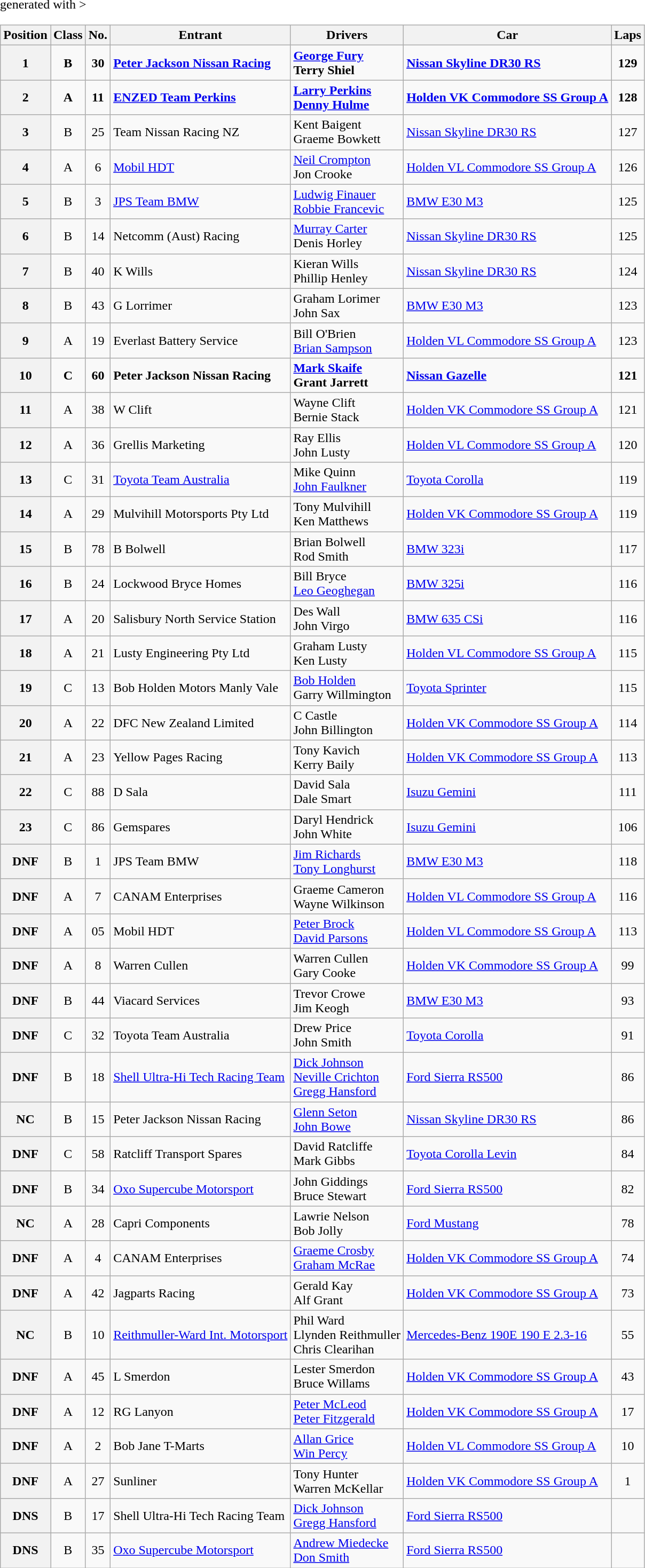<table class="wikitable" border="1" <hiddentext>generated with >
<tr style="font-weight:bold">
<th>Position</th>
<th>Class</th>
<th>No.</th>
<th>Entrant</th>
<th>Drivers</th>
<th>Car</th>
<th>Laps</th>
</tr>
<tr style="font-weight:bold">
<th>1</th>
<td style="text-align:center;">B</td>
<td style="text-align:center;">30</td>
<td><a href='#'>Peter Jackson Nissan Racing</a></td>
<td> <a href='#'>George Fury</a><br> Terry Shiel</td>
<td><a href='#'>Nissan Skyline DR30 RS</a></td>
<td style="text-align:center;">129</td>
</tr>
<tr style="font-weight:bold">
<th>2</th>
<td style="text-align:center;">A</td>
<td style="text-align:center;">11</td>
<td><a href='#'>ENZED Team Perkins</a></td>
<td> <a href='#'>Larry Perkins</a><br> <a href='#'>Denny Hulme</a></td>
<td><a href='#'>Holden VK Commodore SS Group A</a></td>
<td style="text-align:center;">128</td>
</tr>
<tr>
<th>3</th>
<td style="text-align:center;">B</td>
<td style="text-align:center;">25</td>
<td>Team Nissan Racing NZ</td>
<td> Kent Baigent<br> Graeme Bowkett</td>
<td><a href='#'>Nissan Skyline DR30 RS</a></td>
<td style="text-align:center;">127</td>
</tr>
<tr>
<th>4</th>
<td style="text-align:center;">A</td>
<td style="text-align:center;">6</td>
<td><a href='#'>Mobil HDT</a></td>
<td> <a href='#'>Neil Crompton</a><br> Jon Crooke</td>
<td><a href='#'>Holden VL Commodore SS Group A</a></td>
<td style="text-align:center;">126</td>
</tr>
<tr>
<th>5</th>
<td style="text-align:center;">B</td>
<td style="text-align:center;">3</td>
<td><a href='#'>JPS Team BMW</a></td>
<td> <a href='#'>Ludwig Finauer</a><br> <a href='#'>Robbie Francevic</a></td>
<td><a href='#'>BMW E30 M3</a></td>
<td style="text-align:center;">125</td>
</tr>
<tr>
<th>6</th>
<td style="text-align:center;">B</td>
<td style="text-align:center;">14</td>
<td>Netcomm (Aust) Racing</td>
<td> <a href='#'>Murray Carter</a><br> Denis Horley</td>
<td><a href='#'>Nissan Skyline DR30 RS</a></td>
<td style="text-align:center;">125</td>
</tr>
<tr>
<th>7</th>
<td style="text-align:center;">B</td>
<td style="text-align:center;">40</td>
<td>K Wills</td>
<td> Kieran Wills<br> Phillip Henley</td>
<td><a href='#'>Nissan Skyline DR30 RS</a></td>
<td style="text-align:center;">124</td>
</tr>
<tr>
<th>8</th>
<td style="text-align:center;">B</td>
<td style="text-align:center;">43</td>
<td>G Lorrimer</td>
<td> Graham Lorimer<br> John Sax</td>
<td><a href='#'>BMW E30 M3</a></td>
<td style="text-align:center;">123</td>
</tr>
<tr>
<th>9</th>
<td style="text-align:center;">A</td>
<td style="text-align:center;">19</td>
<td>Everlast Battery Service</td>
<td> Bill O'Brien<br> <a href='#'>Brian Sampson</a></td>
<td><a href='#'>Holden VL Commodore SS Group A</a></td>
<td style="text-align:center;">123</td>
</tr>
<tr style="font-weight:bold">
<th>10</th>
<td style="text-align:center;">C</td>
<td style="text-align:center;">60</td>
<td>Peter Jackson Nissan Racing</td>
<td> <a href='#'>Mark Skaife</a><br> Grant Jarrett</td>
<td><a href='#'>Nissan Gazelle</a></td>
<td style="text-align:center;">121</td>
</tr>
<tr>
<th>11</th>
<td style="text-align:center;">A</td>
<td style="text-align:center;">38</td>
<td>W Clift</td>
<td> Wayne Clift<br> Bernie Stack</td>
<td><a href='#'>Holden VK Commodore SS Group A</a></td>
<td style="text-align:center;">121</td>
</tr>
<tr>
<th>12</th>
<td style="text-align:center;">A</td>
<td style="text-align:center;">36</td>
<td>Grellis Marketing</td>
<td> Ray Ellis<br> John Lusty</td>
<td><a href='#'>Holden VL Commodore SS Group A</a></td>
<td style="text-align:center;">120</td>
</tr>
<tr>
<th>13</th>
<td style="text-align:center;">C</td>
<td style="text-align:center;">31</td>
<td><a href='#'>Toyota Team Australia</a></td>
<td> Mike Quinn<br> <a href='#'>John Faulkner</a></td>
<td><a href='#'>Toyota Corolla</a></td>
<td style="text-align:center;">119</td>
</tr>
<tr>
<th>14</th>
<td style="text-align:center;">A</td>
<td style="text-align:center;">29</td>
<td>Mulvihill Motorsports Pty Ltd</td>
<td> Tony Mulvihill<br> Ken Matthews</td>
<td><a href='#'>Holden VK Commodore SS Group A</a></td>
<td style="text-align:center;">119</td>
</tr>
<tr>
<th>15</th>
<td style="text-align:center;">B</td>
<td style="text-align:center;">78</td>
<td>B Bolwell</td>
<td> Brian Bolwell<br> Rod Smith</td>
<td><a href='#'>BMW 323i</a></td>
<td style="text-align:center;">117</td>
</tr>
<tr>
<th>16</th>
<td style="text-align:center;">B</td>
<td style="text-align:center;">24</td>
<td>Lockwood Bryce Homes</td>
<td> Bill Bryce<br> <a href='#'>Leo Geoghegan</a></td>
<td><a href='#'>BMW 325i</a></td>
<td style="text-align:center;">116</td>
</tr>
<tr>
<th>17</th>
<td style="text-align:center;">A</td>
<td style="text-align:center;">20</td>
<td>Salisbury North Service Station</td>
<td> Des Wall<br> John Virgo</td>
<td><a href='#'>BMW 635 CSi</a></td>
<td style="text-align:center;">116</td>
</tr>
<tr>
<th>18</th>
<td style="text-align:center;">A</td>
<td style="text-align:center;">21</td>
<td>Lusty Engineering Pty Ltd</td>
<td> Graham Lusty<br> Ken Lusty</td>
<td><a href='#'>Holden VL Commodore SS Group A</a></td>
<td style="text-align:center;">115</td>
</tr>
<tr>
<th>19</th>
<td style="text-align:center;">C</td>
<td style="text-align:center;">13</td>
<td>Bob Holden Motors Manly Vale</td>
<td> <a href='#'>Bob Holden</a><br> Garry Willmington</td>
<td><a href='#'>Toyota Sprinter</a></td>
<td style="text-align:center;">115</td>
</tr>
<tr>
<th>20</th>
<td style="text-align:center;">A</td>
<td style="text-align:center;">22</td>
<td>DFC New Zealand Limited</td>
<td> C Castle<br> John Billington</td>
<td><a href='#'>Holden VK Commodore SS Group A</a></td>
<td style="text-align:center;">114</td>
</tr>
<tr>
<th>21</th>
<td style="text-align:center;">A</td>
<td style="text-align:center;">23</td>
<td>Yellow Pages Racing</td>
<td> Tony Kavich<br> Kerry Baily</td>
<td><a href='#'>Holden VK Commodore SS Group A</a></td>
<td style="text-align:center;">113</td>
</tr>
<tr>
<th>22</th>
<td style="text-align:center;">C</td>
<td style="text-align:center;">88</td>
<td>D Sala</td>
<td> David Sala <br> Dale Smart</td>
<td><a href='#'>Isuzu Gemini</a></td>
<td style="text-align:center;">111</td>
</tr>
<tr>
<th>23</th>
<td style="text-align:center;">C</td>
<td style="text-align:center;">86</td>
<td>Gemspares</td>
<td> Daryl Hendrick<br> John White</td>
<td><a href='#'>Isuzu Gemini</a></td>
<td style="text-align:center;">106</td>
</tr>
<tr>
<th>DNF</th>
<td style="text-align:center;">B</td>
<td style="text-align:center;">1</td>
<td>JPS Team BMW</td>
<td> <a href='#'>Jim Richards</a><br> <a href='#'>Tony Longhurst</a></td>
<td><a href='#'>BMW E30 M3</a></td>
<td style="text-align:center;">118</td>
</tr>
<tr>
<th>DNF</th>
<td style="text-align:center;">A</td>
<td style="text-align:center;">7</td>
<td>CANAM Enterprises</td>
<td> Graeme Cameron <br>  Wayne Wilkinson</td>
<td><a href='#'>Holden VL Commodore SS Group A</a></td>
<td style="text-align:center;">116</td>
</tr>
<tr>
<th>DNF</th>
<td style="text-align:center;">A</td>
<td style="text-align:center;">05</td>
<td>Mobil HDT</td>
<td> <a href='#'>Peter Brock</a><br> <a href='#'>David Parsons</a></td>
<td><a href='#'>Holden VL Commodore SS Group A</a></td>
<td style="text-align:center;">113</td>
</tr>
<tr>
<th>DNF</th>
<td style="text-align:center;">A</td>
<td style="text-align:center;">8</td>
<td>Warren Cullen</td>
<td> Warren Cullen<br> Gary Cooke</td>
<td><a href='#'>Holden VK Commodore SS Group A</a></td>
<td style="text-align:center;">99</td>
</tr>
<tr>
<th>DNF</th>
<td style="text-align:center;">B</td>
<td style="text-align:center;">44</td>
<td>Viacard Services</td>
<td> Trevor Crowe<br> Jim Keogh</td>
<td><a href='#'>BMW E30 M3</a></td>
<td style="text-align:center;">93</td>
</tr>
<tr>
<th>DNF</th>
<td style="text-align:center;">C</td>
<td style="text-align:center;">32</td>
<td>Toyota Team Australia</td>
<td> Drew Price<br> John Smith</td>
<td><a href='#'>Toyota Corolla</a></td>
<td style="text-align:center;">91</td>
</tr>
<tr>
<th>DNF</th>
<td style="text-align:center;">B</td>
<td style="text-align:center;">18</td>
<td><a href='#'>Shell Ultra-Hi Tech Racing Team</a></td>
<td> <a href='#'>Dick Johnson</a><br> <a href='#'>Neville Crichton</a><br> <a href='#'>Gregg Hansford</a></td>
<td><a href='#'>Ford Sierra RS500</a></td>
<td style="text-align:center;">86</td>
</tr>
<tr>
<th>NC</th>
<td style="text-align:center;">B</td>
<td style="text-align:center;">15</td>
<td>Peter Jackson Nissan Racing</td>
<td> <a href='#'>Glenn Seton</a><br> <a href='#'>John Bowe</a></td>
<td><a href='#'>Nissan Skyline DR30 RS</a></td>
<td style="text-align:center;">86</td>
</tr>
<tr>
<th>DNF</th>
<td style="text-align:center;">C</td>
<td style="text-align:center;">58</td>
<td>Ratcliff Transport Spares</td>
<td> David Ratcliffe<br> Mark Gibbs</td>
<td><a href='#'>Toyota Corolla Levin</a></td>
<td style="text-align:center;">84</td>
</tr>
<tr>
<th>DNF</th>
<td style="text-align:center;">B</td>
<td style="text-align:center;">34</td>
<td><a href='#'>Oxo Supercube Motorsport</a></td>
<td> John Giddings<br> Bruce Stewart</td>
<td><a href='#'>Ford Sierra RS500</a></td>
<td style="text-align:center;">82</td>
</tr>
<tr>
<th>NC</th>
<td style="text-align:center;">A</td>
<td style="text-align:center;">28</td>
<td>Capri Components</td>
<td> Lawrie Nelson<br> Bob Jolly</td>
<td><a href='#'>Ford Mustang</a></td>
<td style="text-align:center;">78</td>
</tr>
<tr>
<th>DNF</th>
<td style="text-align:center;">A</td>
<td style="text-align:center;">4</td>
<td>CANAM Enterprises</td>
<td> <a href='#'>Graeme Crosby</a><br> <a href='#'>Graham McRae</a></td>
<td><a href='#'>Holden VK Commodore SS Group A</a></td>
<td style="text-align:center;">74</td>
</tr>
<tr>
<th>DNF</th>
<td style="text-align:center;">A</td>
<td style="text-align:center;">42</td>
<td>Jagparts Racing</td>
<td> Gerald Kay<br> Alf Grant</td>
<td><a href='#'>Holden VK Commodore SS Group A</a></td>
<td style="text-align:center;">73</td>
</tr>
<tr>
<th>NC</th>
<td style="text-align:center;">B</td>
<td style="text-align:center;">10</td>
<td><a href='#'>Reithmuller-Ward Int. Motorsport</a></td>
<td> Phil Ward<br> Llynden Reithmuller<br> Chris Clearihan</td>
<td><a href='#'>Mercedes-Benz 190E 190 E 2.3-16</a></td>
<td style="text-align:center;">55</td>
</tr>
<tr>
<th>DNF</th>
<td style="text-align:center;">A</td>
<td style="text-align:center;">45</td>
<td>L Smerdon</td>
<td> Lester Smerdon<br> Bruce Willams</td>
<td><a href='#'>Holden VK Commodore SS Group A</a></td>
<td style="text-align:center;">43</td>
</tr>
<tr>
<th>DNF</th>
<td style="text-align:center;">A</td>
<td style="text-align:center;">12</td>
<td>RG Lanyon</td>
<td> <a href='#'>Peter McLeod</a><br> <a href='#'>Peter Fitzgerald</a></td>
<td><a href='#'>Holden VK Commodore SS Group A</a></td>
<td style="text-align:center;">17</td>
</tr>
<tr>
<th>DNF</th>
<td style="text-align:center;">A</td>
<td style="text-align:center;">2</td>
<td>Bob Jane T-Marts</td>
<td> <a href='#'>Allan Grice</a><br> <a href='#'>Win Percy</a></td>
<td><a href='#'>Holden VL Commodore SS Group A</a></td>
<td style="text-align:center;">10</td>
</tr>
<tr>
<th>DNF</th>
<td style="text-align:center;">A</td>
<td style="text-align:center;">27</td>
<td>Sunliner</td>
<td> Tony Hunter<br> Warren McKellar</td>
<td><a href='#'>Holden VK Commodore SS Group A</a></td>
<td style="text-align:center;">1</td>
</tr>
<tr>
<th>DNS</th>
<td style="text-align:center;">B</td>
<td style="text-align:center;">17</td>
<td>Shell Ultra-Hi Tech Racing Team</td>
<td> <a href='#'>Dick Johnson</a><br> <a href='#'>Gregg Hansford</a></td>
<td><a href='#'>Ford Sierra RS500</a></td>
<td style="text-align:center;"></td>
</tr>
<tr>
<th>DNS</th>
<td style="text-align:center;">B</td>
<td style="text-align:center;">35</td>
<td><a href='#'>Oxo Supercube Motorsport</a></td>
<td> <a href='#'>Andrew Miedecke</a><br> <a href='#'>Don Smith</a></td>
<td><a href='#'>Ford Sierra RS500</a></td>
<td style="text-align:center;"></td>
</tr>
</table>
